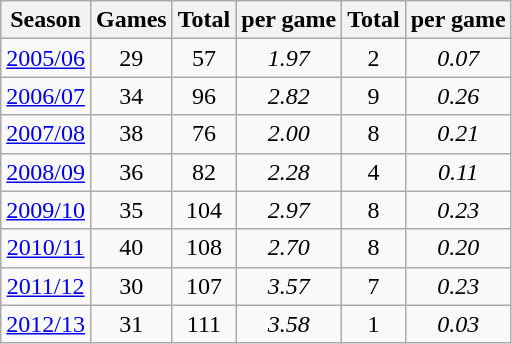<table class="wikitable" style="text-align:center;">
<tr>
<th>Season</th>
<th>Games</th>
<th>Total </th>
<th> per game</th>
<th>Total </th>
<th> per game</th>
</tr>
<tr>
<td><a href='#'>2005/06</a></td>
<td>29</td>
<td>57</td>
<td><em>1.97</em></td>
<td>2</td>
<td><em>0.07</em></td>
</tr>
<tr>
<td><a href='#'>2006/07</a></td>
<td>34</td>
<td>96</td>
<td><em>2.82</em></td>
<td>9</td>
<td><em>0.26</em></td>
</tr>
<tr>
<td><a href='#'>2007/08</a></td>
<td>38</td>
<td>76</td>
<td><em>2.00</em></td>
<td>8</td>
<td><em>0.21</em></td>
</tr>
<tr>
<td><a href='#'>2008/09</a></td>
<td>36</td>
<td>82</td>
<td><em>2.28</em></td>
<td>4</td>
<td><em>0.11</em></td>
</tr>
<tr>
<td><a href='#'>2009/10</a></td>
<td>35</td>
<td>104</td>
<td><em>2.97</em></td>
<td>8</td>
<td><em>0.23</em></td>
</tr>
<tr>
<td><a href='#'>2010/11</a></td>
<td>40</td>
<td>108</td>
<td><em>2.70</em></td>
<td>8</td>
<td><em>0.20</em></td>
</tr>
<tr>
<td><a href='#'>2011/12</a></td>
<td>30</td>
<td>107</td>
<td><em>3.57</em></td>
<td>7</td>
<td><em>0.23</em></td>
</tr>
<tr>
<td><a href='#'>2012/13</a></td>
<td>31</td>
<td>111</td>
<td><em>3.58</em></td>
<td>1</td>
<td><em>0.03</em></td>
</tr>
</table>
